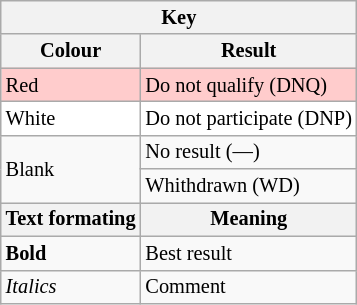<table style="margin-right:0; font-size:85%" class="wikitable">
<tr>
<th colspan=2>Key</th>
</tr>
<tr>
<th>Colour</th>
<th>Result</th>
</tr>
<tr style="background-color:#FFCCCC">
<td>Red</td>
<td>Do not qualify (DNQ)</td>
</tr>
<tr style="background-color:#ffffff">
<td>White</td>
<td>Do not participate (DNP)</td>
</tr>
<tr>
<td rowspan=2>Blank</td>
<td>No result (—)</td>
</tr>
<tr>
<td>Whithdrawn (WD)</td>
</tr>
<tr>
<th>Text formating</th>
<th>Meaning</th>
</tr>
<tr>
<td><strong>Bold</strong></td>
<td>Best result</td>
</tr>
<tr>
<td><em>Italics</em></td>
<td>Comment</td>
</tr>
</table>
